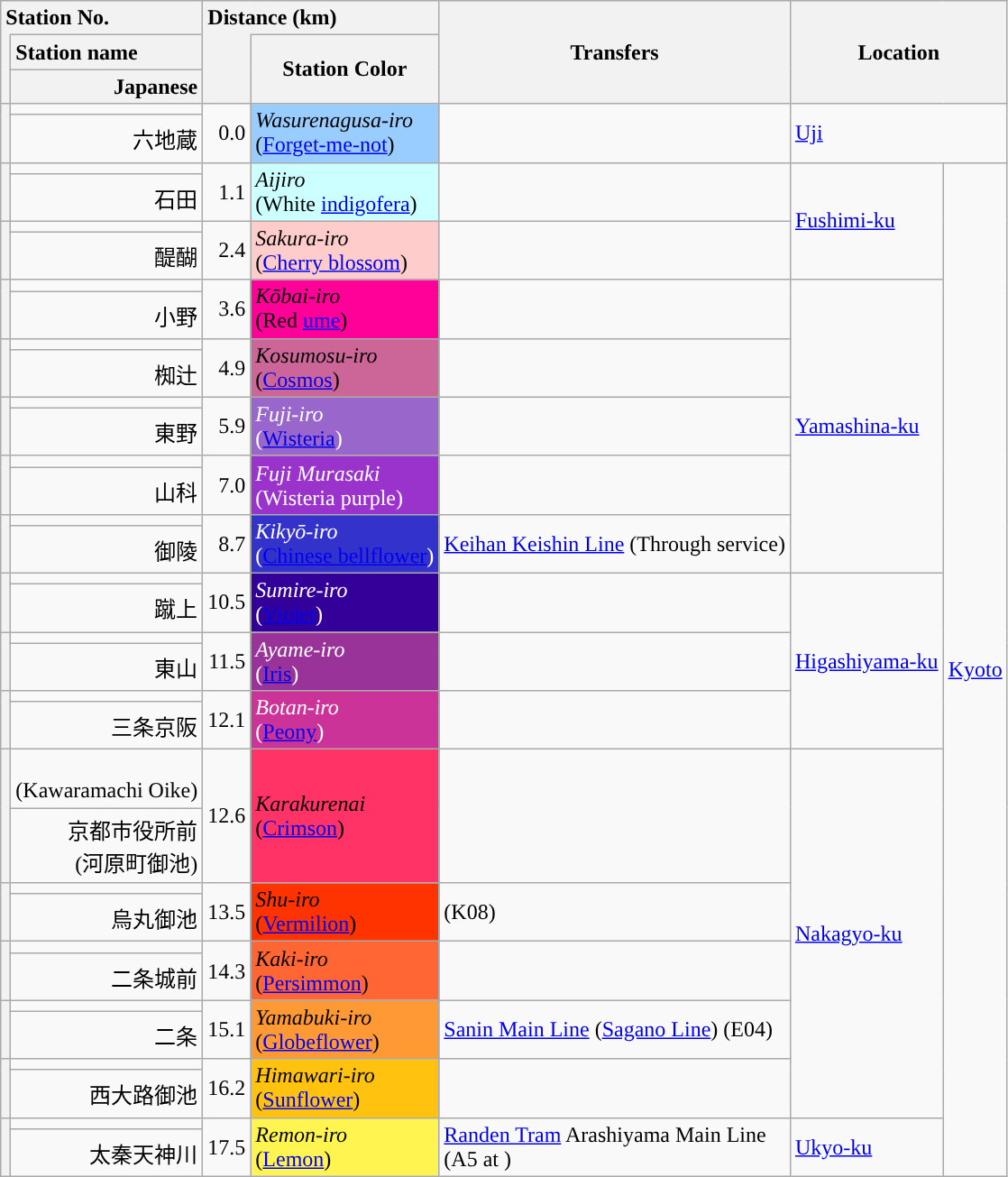<table class="wikitable">
<tr>
<th colspan="2" style="border-bottom:none;text-align:left;">Station No.</th>
<th colspan="2" style="border-bottom:none;text-align:left;">Distance (km)</th>
<th rowspan="3">Transfers</th>
<th colspan="2" rowspan="3">Location</th>
</tr>
<tr>
<th rowspan="2" style="border-top:none;"></th>
<th style="text-align:left;">Station name</th>
<th rowspan="2" style="border-top:none;"></th>
<th rowspan="2">Station Color</th>
</tr>
<tr>
<th style="text-align:right;">Japanese</th>
</tr>
<tr>
<th rowspan="2"></th>
<td></td>
<td rowspan="2" align="right">0.0</td>
<td rowspan="2" style="background:#99CCFF;"><em>Wasurenagusa-iro</em><br>(<a href='#'>Forget-me-not</a>)</td>
<td rowspan="2"></td>
<td rowspan="2"colspan="2"><a href='#'>Uji</a></td>
</tr>
<tr>
<td style="text-align:right;">六地蔵</td>
</tr>
<tr>
<th rowspan="2"></th>
<td></td>
<td rowspan="2" align="right">1.1</td>
<td rowspan="2" style="background:#CCFFFF;"><em>Aijiro</em> <br>(White <a href='#'>indigofera</a>) </td>
<td rowspan="2"> </td>
<td rowspan="4"><a href='#'>Fushimi-ku</a></td>
<td rowspan="32"><a href='#'>Kyoto</a></td>
</tr>
<tr>
<td style="text-align:right;">石田</td>
</tr>
<tr>
<th rowspan="2"></th>
<td></td>
<td rowspan="2" align="right">2.4</td>
<td rowspan="2" style="background:#FFCCCC;"><em>Sakura-iro</em><br>(<a href='#'>Cherry blossom</a>)</td>
<td rowspan="2"> </td>
</tr>
<tr>
<td style="text-align:right;">醍醐</td>
</tr>
<tr>
<th rowspan="2"></th>
<td></td>
<td rowspan="2" align="right">3.6</td>
<td rowspan="2" style="background:#FF0099;"><em>Kōbai-iro</em><br>(Red <a href='#'>ume</a>)</td>
<td rowspan="2"> </td>
<td rowspan="10"><a href='#'>Yamashina-ku</a></td>
</tr>
<tr>
<td style="text-align:right;">小野</td>
</tr>
<tr>
<th rowspan="2"></th>
<td></td>
<td rowspan="2" align="right">4.9</td>
<td rowspan="2" style="background:#CC6699;"><em>Kosumosu-iro</em><br>(<a href='#'>Cosmos</a>)</td>
<td rowspan="2"> </td>
</tr>
<tr>
<td style="text-align:right;">椥辻</td>
</tr>
<tr>
<th rowspan="2"></th>
<td></td>
<td rowspan="2" align="right">5.9</td>
<td rowspan="2" style="color:#ffffff;background:#9966CC;"><em>Fuji-iro</em><br>(<a href='#'><span>Wisteria</span></a>)</td>
<td rowspan="2"> </td>
</tr>
<tr>
<td style="text-align:right;">東野</td>
</tr>
<tr>
<th rowspan="2"></th>
<td></td>
<td rowspan="2" align="right">7.0</td>
<td rowspan="2" style="color:#ffffff;background:#9933CC;"><em>Fuji Murasaki</em><br>(Wisteria purple)</td>
<td rowspan="2"></td>
</tr>
<tr>
<td style="text-align:right;">山科</td>
</tr>
<tr>
<th rowspan="2"></th>
<td></td>
<td rowspan="2" align="right">8.7</td>
<td rowspan="2" style="color:#ffffff;background:#3333CC;"><em>Kikyō-iro</em><br>(<a href='#'><span>Chinese bellflower</span></a>)</td>
<td rowspan="2"> <a href='#'>Keihan Keishin Line</a> (Through service)</td>
</tr>
<tr>
<td style="text-align:right;">御陵</td>
</tr>
<tr>
<th rowspan="2"></th>
<td></td>
<td rowspan="2" align="right">10.5</td>
<td rowspan="2" style="color:#ffffff;background:#330099;"><em>Sumire-iro</em><br>(<a href='#'><span>Violet</span></a>)</td>
<td rowspan="2"> </td>
<td rowspan="6"><a href='#'>Higashiyama-ku</a></td>
</tr>
<tr>
<td style="text-align:right;">蹴上</td>
</tr>
<tr>
<th rowspan="2"></th>
<td></td>
<td rowspan="2" align="right">11.5</td>
<td rowspan="2" style="color:#ffffff;background:#993399;"><em>Ayame-iro</em><br>(<a href='#'><span>Iris</span></a>)</td>
<td rowspan="2"> </td>
</tr>
<tr>
<td style="text-align:right;">東山</td>
</tr>
<tr>
<th rowspan="2"></th>
<td></td>
<td rowspan="2" align="right">12.1</td>
<td rowspan="2" style="color:#ffffff;background:#CC3399;"><em>Botan-iro</em><br>(<a href='#'><span>Peony</span></a>)</td>
<td rowspan="2"></td>
</tr>
<tr>
<td style="text-align:right;">三条京阪</td>
</tr>
<tr>
<th rowspan="2"></th>
<td><br> (Kawaramachi Oike)</td>
<td rowspan="2" align="right">12.6</td>
<td rowspan="2" style="background:#FF3366;"><em>Karakurenai</em><br>(<a href='#'>Crimson</a>)</td>
<td rowspan="2"> </td>
<td rowspan="10"><a href='#'>Nakagyo-ku</a></td>
</tr>
<tr>
<td style="text-align:right;">京都市役所前<br> (河原町御池)</td>
</tr>
<tr>
<th rowspan="2"></th>
<td></td>
<td rowspan="2" align="right">13.5</td>
<td rowspan="2" style="background:#FF3300;"><em>Shu-iro</em><br>(<a href='#'>Vermilion</a>)</td>
<td rowspan="2"> (K08)</td>
</tr>
<tr>
<td style="text-align:right;">烏丸御池</td>
</tr>
<tr>
<th rowspan="2"></th>
<td></td>
<td rowspan="2" align="right">14.3</td>
<td rowspan="2" style="background:#FF6633;"><em>Kaki-iro</em><br>(<a href='#'>Persimmon</a>)</td>
<td rowspan="2"> </td>
</tr>
<tr>
<td style="text-align:right;">二条城前</td>
</tr>
<tr>
<th rowspan="2"></th>
<td></td>
<td rowspan="2" align="right">15.1</td>
<td rowspan="2" style="background:#FF9933;"><em>Yamabuki-iro</em><br>(<a href='#'>Globeflower</a>)</td>
<td rowspan="2"> <a href='#'>Sanin Main Line</a> (<a href='#'>Sagano Line</a>) (E04)</td>
</tr>
<tr>
<td style="text-align:right;">二条</td>
</tr>
<tr>
<th rowspan="2"></th>
<td></td>
<td rowspan="2" align="right">16.2</td>
<td rowspan="2" style="background:#FFC20E;"><em>Himawari-iro</em><br>(<a href='#'>Sunflower</a>)</td>
<td rowspan="2"> </td>
</tr>
<tr>
<td style="text-align:right;">西大路御池</td>
</tr>
<tr>
<th rowspan="2"></th>
<td></td>
<td rowspan="2" align="right">17.5</td>
<td rowspan="2" style="background:#FFF450;"><em>Remon-iro</em><br>(<a href='#'>Lemon</a>)</td>
<td rowspan="2"> <a href='#'>Randen Tram</a> Arashiyama Main Line<br> (A5 at )</td>
<td rowspan="2"><a href='#'>Ukyo-ku</a></td>
</tr>
<tr>
<td style="text-align:right;">太秦天神川</td>
</tr>
</table>
